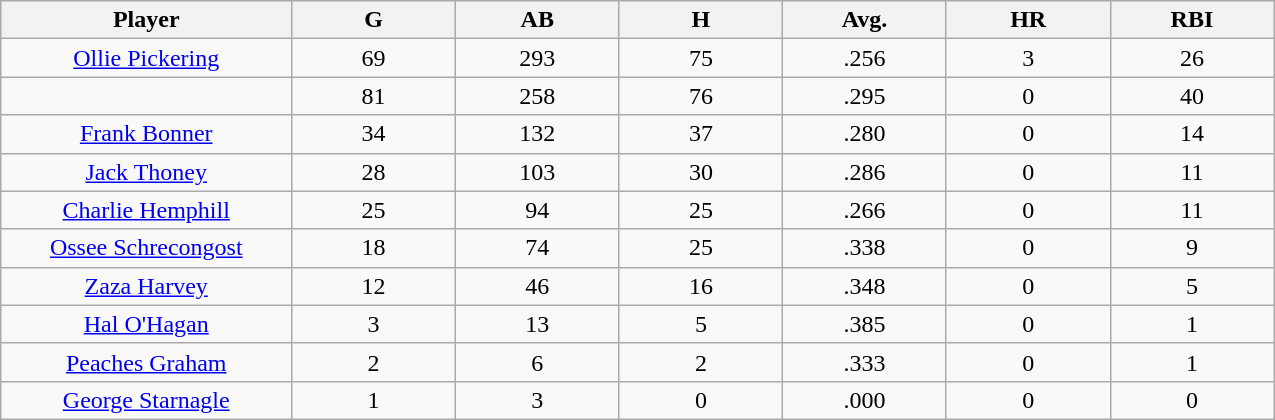<table class="wikitable sortable">
<tr>
<th bgcolor="#DDDDFF" width="16%">Player</th>
<th bgcolor="#DDDDFF" width="9%">G</th>
<th bgcolor="#DDDDFF" width="9%">AB</th>
<th bgcolor="#DDDDFF" width="9%">H</th>
<th bgcolor="#DDDDFF" width="9%">Avg.</th>
<th bgcolor="#DDDDFF" width="9%">HR</th>
<th bgcolor="#DDDDFF" width="9%">RBI</th>
</tr>
<tr align="center">
<td><a href='#'>Ollie Pickering</a></td>
<td>69</td>
<td>293</td>
<td>75</td>
<td>.256</td>
<td>3</td>
<td>26</td>
</tr>
<tr align=center>
<td></td>
<td>81</td>
<td>258</td>
<td>76</td>
<td>.295</td>
<td>0</td>
<td>40</td>
</tr>
<tr align="center">
<td><a href='#'>Frank Bonner</a></td>
<td>34</td>
<td>132</td>
<td>37</td>
<td>.280</td>
<td>0</td>
<td>14</td>
</tr>
<tr align=center>
<td><a href='#'>Jack Thoney</a></td>
<td>28</td>
<td>103</td>
<td>30</td>
<td>.286</td>
<td>0</td>
<td>11</td>
</tr>
<tr align=center>
<td><a href='#'>Charlie Hemphill</a></td>
<td>25</td>
<td>94</td>
<td>25</td>
<td>.266</td>
<td>0</td>
<td>11</td>
</tr>
<tr align=center>
<td><a href='#'>Ossee Schrecongost</a></td>
<td>18</td>
<td>74</td>
<td>25</td>
<td>.338</td>
<td>0</td>
<td>9</td>
</tr>
<tr align=center>
<td><a href='#'>Zaza Harvey</a></td>
<td>12</td>
<td>46</td>
<td>16</td>
<td>.348</td>
<td>0</td>
<td>5</td>
</tr>
<tr align=center>
<td><a href='#'>Hal O'Hagan</a></td>
<td>3</td>
<td>13</td>
<td>5</td>
<td>.385</td>
<td>0</td>
<td>1</td>
</tr>
<tr align=center>
<td><a href='#'>Peaches Graham</a></td>
<td>2</td>
<td>6</td>
<td>2</td>
<td>.333</td>
<td>0</td>
<td>1</td>
</tr>
<tr align=center>
<td><a href='#'>George Starnagle</a></td>
<td>1</td>
<td>3</td>
<td>0</td>
<td>.000</td>
<td>0</td>
<td>0</td>
</tr>
</table>
